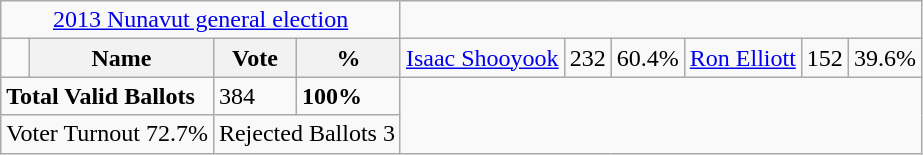<table class="wikitable">
<tr>
<td colspan=4 align=center><a href='#'>2013 Nunavut general election</a></td>
</tr>
<tr>
<td></td>
<th><strong>Name </strong></th>
<th><strong>Vote</strong></th>
<th><strong>%</strong><br></th>
<td><a href='#'>Isaac Shooyook</a></td>
<td>232</td>
<td>60.4%<br></td>
<td><a href='#'>Ron Elliott</a></td>
<td>152</td>
<td>39.6%</td>
</tr>
<tr>
<td colspan=2><strong>Total Valid Ballots</strong></td>
<td>384</td>
<td><strong>100%</strong></td>
</tr>
<tr>
<td colspan=2 align=center>Voter Turnout 72.7%</td>
<td colspan=2 align=center>Rejected Ballots 3</td>
</tr>
</table>
